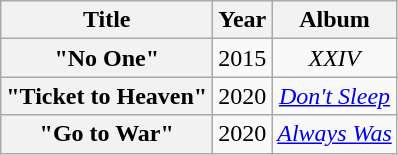<table class="wikitable plainrowheaders" style="text-align:center;">
<tr>
<th>Title</th>
<th>Year</th>
<th>Album</th>
</tr>
<tr>
<th scope="row">"No One"<br></th>
<td>2015</td>
<td><em>XXIV</em></td>
</tr>
<tr>
<th scope="row">"Ticket to Heaven"<br></th>
<td>2020</td>
<td><em><a href='#'>Don't Sleep</a></em></td>
</tr>
<tr>
<th scope="row">"Go to War"<br></th>
<td>2020</td>
<td><em><a href='#'>Always Was</a></em></td>
</tr>
</table>
